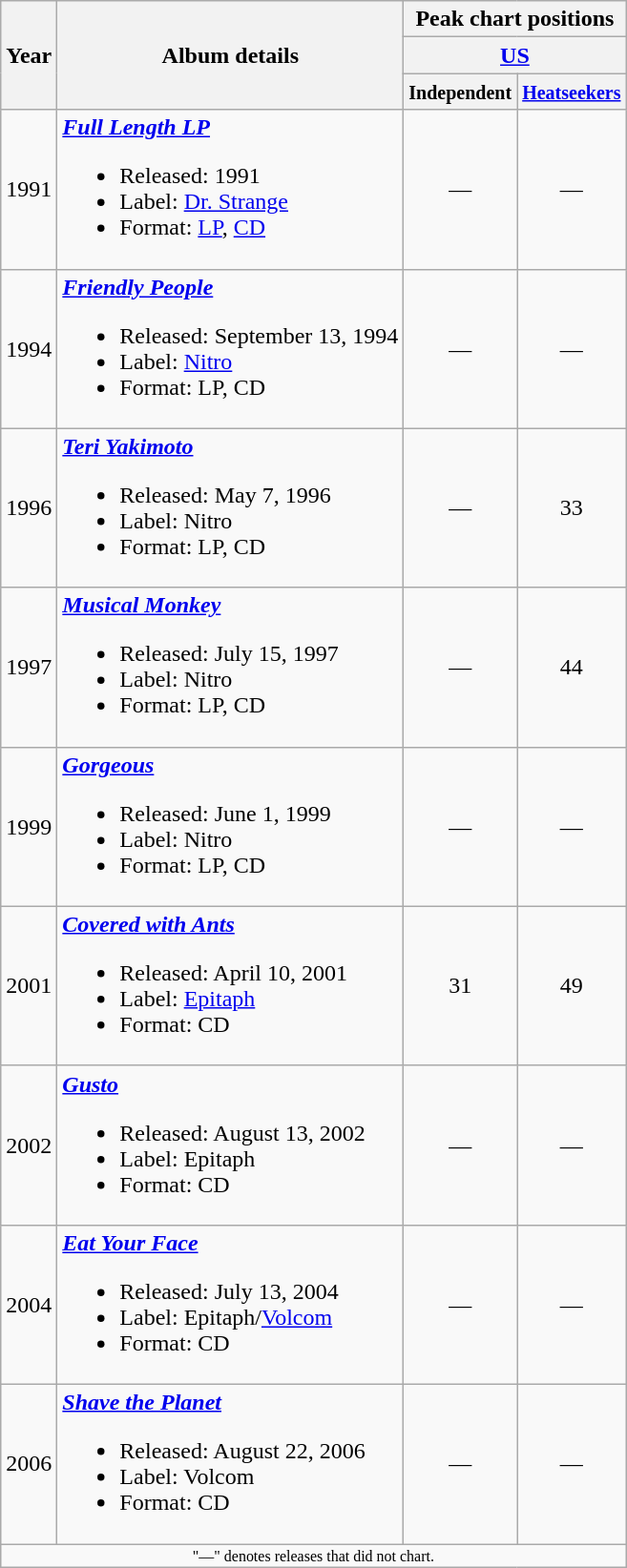<table class ="wikitable">
<tr>
<th rowspan="3">Year</th>
<th rowspan="3">Album details</th>
<th colspan="3">Peak chart positions</th>
</tr>
<tr>
<th colspan="2" align="center"><a href='#'>US</a></th>
</tr>
<tr>
<th><small>Independent</small><br></th>
<th><small><a href='#'>Heatseekers</a></small><br></th>
</tr>
<tr>
<td>1991</td>
<td><strong><em><a href='#'>Full Length LP</a></em></strong><br><ul><li>Released: 1991</li><li>Label: <a href='#'>Dr. Strange</a></li><li>Format: <a href='#'>LP</a>, <a href='#'>CD</a></li></ul></td>
<td align="center"> —</td>
<td align="center"> —</td>
</tr>
<tr>
<td>1994</td>
<td><strong><em><a href='#'>Friendly People</a></em></strong><br><ul><li>Released: September 13, 1994</li><li>Label: <a href='#'>Nitro</a></li><li>Format: LP, CD</li></ul></td>
<td align="center"> —</td>
<td align="center"> —</td>
</tr>
<tr>
<td>1996</td>
<td><strong><em><a href='#'>Teri Yakimoto</a></em></strong><br><ul><li>Released: May 7, 1996</li><li>Label: Nitro</li><li>Format: LP, CD</li></ul></td>
<td align="center"> —</td>
<td align="center"> 33</td>
</tr>
<tr>
<td>1997</td>
<td><strong><em><a href='#'>Musical Monkey</a></em></strong><br><ul><li>Released: July 15, 1997</li><li>Label: Nitro</li><li>Format: LP, CD</li></ul></td>
<td align="center"> —</td>
<td align="center"> 44</td>
</tr>
<tr>
<td>1999</td>
<td><strong><em><a href='#'>Gorgeous</a></em></strong><br><ul><li>Released: June 1, 1999</li><li>Label: Nitro</li><li>Format: LP, CD</li></ul></td>
<td align="center"> —</td>
<td align="center"> —</td>
</tr>
<tr>
<td>2001</td>
<td><strong><em><a href='#'>Covered with Ants</a></em></strong><br><ul><li>Released: April 10, 2001</li><li>Label: <a href='#'>Epitaph</a></li><li>Format: CD</li></ul></td>
<td align="center"> 31</td>
<td align="center"> 49</td>
</tr>
<tr>
<td>2002</td>
<td><strong><em><a href='#'>Gusto</a></em></strong><br><ul><li>Released: August 13, 2002</li><li>Label: Epitaph</li><li>Format: CD</li></ul></td>
<td align="center"> —</td>
<td align="center"> —</td>
</tr>
<tr>
<td>2004</td>
<td><strong><em><a href='#'>Eat Your Face</a></em></strong><br><ul><li>Released: July 13, 2004</li><li>Label: Epitaph/<a href='#'>Volcom</a></li><li>Format: CD</li></ul></td>
<td align="center"> —</td>
<td align="center"> —</td>
</tr>
<tr>
<td>2006</td>
<td><strong><em><a href='#'>Shave the Planet</a></em></strong><br><ul><li>Released: August 22, 2006</li><li>Label: Volcom</li><li>Format: CD</li></ul></td>
<td align="center"> —</td>
<td align="center"> —</td>
</tr>
<tr>
<td align="center" colspan="4" style="font-size: 8pt">"—" denotes releases that did not chart.</td>
</tr>
</table>
